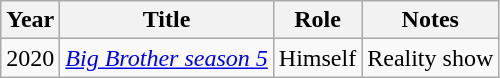<table class="wikitable">
<tr>
<th>Year</th>
<th>Title</th>
<th>Role</th>
<th>Notes</th>
</tr>
<tr>
<td>2020</td>
<td><em><a href='#'>Big Brother season 5</a></em></td>
<td>Himself</td>
<td>Reality show</td>
</tr>
</table>
